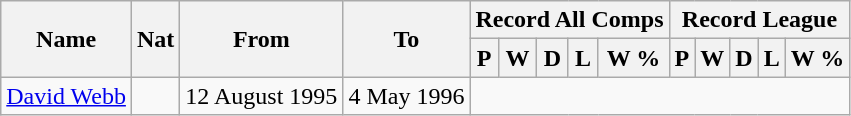<table style="text-align: center" class="wikitable">
<tr>
<th rowspan="2">Name</th>
<th rowspan="2">Nat</th>
<th rowspan="2">From</th>
<th rowspan="2">To</th>
<th colspan="5">Record All Comps</th>
<th colspan="5">Record League</th>
</tr>
<tr>
<th>P</th>
<th>W</th>
<th>D</th>
<th>L</th>
<th>W %</th>
<th>P</th>
<th>W</th>
<th>D</th>
<th>L</th>
<th>W %</th>
</tr>
<tr>
<td style="text-align:left;"><a href='#'>David Webb</a></td>
<td></td>
<td style="text-align:left;">12 August 1995</td>
<td style="text-align:left;">4 May 1996<br>
</td>
</tr>
</table>
